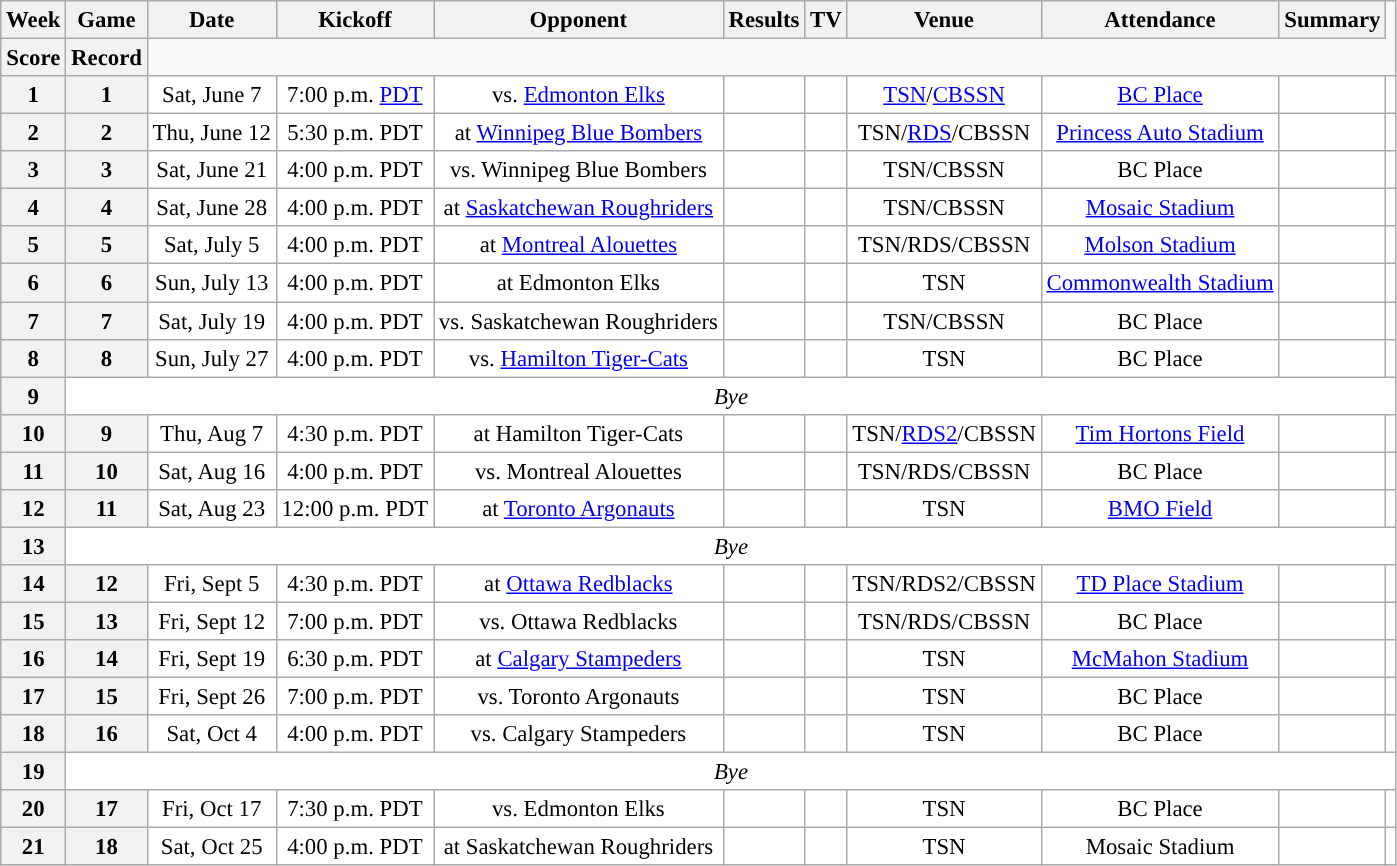<table class="wikitable" style="font-size: 95%;">
<tr>
<th scope="col">Week</th>
<th scope="col">Game</th>
<th scope="col">Date</th>
<th scope="col">Kickoff</th>
<th scope="col">Opponent</th>
<th scope="col">Results</th>
<th scope="col">TV</th>
<th scope="col">Venue</th>
<th scope="col">Attendance</th>
<th scope="col">Summary</th>
</tr>
<tr>
<th scope="col">Score</th>
<th scope="col">Record</th>
</tr>
<tr align="center" bgcolor="ffffff">
<th align="center"><strong>1</strong></th>
<th align="center"><strong>1</strong></th>
<td align="center">Sat, June 7</td>
<td align="center">7:00 p.m. <a href='#'>PDT</a></td>
<td align="center">vs. <a href='#'>Edmonton Elks</a></td>
<td align="center"></td>
<td align="center"></td>
<td align="center"><a href='#'>TSN</a>/<a href='#'>CBSSN</a></td>
<td align="center"><a href='#'>BC Place</a></td>
<td align="center"></td>
<td align="center"></td>
</tr>
<tr align="center" bgcolor="ffffff">
<th align="center"><strong>2</strong></th>
<th align="center"><strong>2</strong></th>
<td align="center">Thu, June 12</td>
<td align="center">5:30 p.m. PDT</td>
<td align="center">at <a href='#'>Winnipeg Blue Bombers</a></td>
<td align="center"></td>
<td align="center"></td>
<td align="center">TSN/<a href='#'>RDS</a>/CBSSN</td>
<td align="center"><a href='#'>Princess Auto Stadium</a></td>
<td align="center"></td>
<td align="center"></td>
</tr>
<tr align="center" bgcolor="ffffff">
<th align="center"><strong>3</strong></th>
<th align="center"><strong>3</strong></th>
<td align="center">Sat, June 21</td>
<td align="center">4:00 p.m. PDT</td>
<td align="center">vs. Winnipeg Blue Bombers</td>
<td align="center"></td>
<td align="center"></td>
<td align="center">TSN/CBSSN</td>
<td align="center">BC Place</td>
<td align="center"></td>
<td align="center"></td>
</tr>
<tr align="center" bgcolor="ffffff">
<th align="center"><strong>4</strong></th>
<th align="center"><strong>4</strong></th>
<td align="center">Sat, June 28</td>
<td align="center">4:00 p.m. PDT</td>
<td align="center">at <a href='#'>Saskatchewan Roughriders</a></td>
<td align="center"></td>
<td align="center"></td>
<td align="center">TSN/CBSSN</td>
<td align="center"><a href='#'>Mosaic Stadium</a></td>
<td align="center"></td>
<td align="center"></td>
</tr>
<tr align="center" bgcolor="ffffff">
<th align="center"><strong>5</strong></th>
<th align="center"><strong>5</strong></th>
<td align="center">Sat, July 5</td>
<td align="center">4:00 p.m. PDT</td>
<td align="center">at <a href='#'>Montreal Alouettes</a></td>
<td align="center"></td>
<td align="center"></td>
<td align="center">TSN/RDS/CBSSN</td>
<td align="center"><a href='#'>Molson Stadium</a></td>
<td align="center"></td>
<td align="center"></td>
</tr>
<tr align="center" bgcolor="ffffff">
<th align="center"><strong>6</strong></th>
<th align="center"><strong>6</strong></th>
<td align="center">Sun, July 13</td>
<td align="center">4:00 p.m. PDT</td>
<td align="center">at Edmonton Elks</td>
<td align="center"></td>
<td align="center"></td>
<td align="center">TSN</td>
<td align="center"><a href='#'>Commonwealth Stadium</a></td>
<td align="center"></td>
<td align="center"></td>
</tr>
<tr align="center" bgcolor="ffffff">
<th align="center"><strong>7</strong></th>
<th align="center"><strong>7</strong></th>
<td align="center">Sat, July 19</td>
<td align="center">4:00 p.m. PDT</td>
<td align="center">vs. Saskatchewan Roughriders</td>
<td align="center"></td>
<td align="center"></td>
<td align="center">TSN/CBSSN</td>
<td align="center">BC Place</td>
<td align="center"></td>
<td align="center"></td>
</tr>
<tr align="center" bgcolor="ffffff">
<th align="center"><strong>8</strong></th>
<th align="center"><strong>8</strong></th>
<td align="center">Sun, July 27</td>
<td align="center">4:00 p.m. PDT</td>
<td align="center">vs. <a href='#'>Hamilton Tiger-Cats</a></td>
<td align="center"></td>
<td align="center"></td>
<td align="center">TSN</td>
<td align="center">BC Place</td>
<td align="center"></td>
<td align="center"></td>
</tr>
<tr align="center" bgcolor="ffffff">
<th align="center"><strong>9</strong></th>
<td colspan=10 align="center" valign="middle"><em>Bye</em></td>
</tr>
<tr align="center" bgcolor="ffffff">
<th align="center"><strong>10</strong></th>
<th align="center"><strong>9</strong></th>
<td align="center">Thu, Aug 7</td>
<td align="center">4:30 p.m. PDT</td>
<td align="center">at Hamilton Tiger-Cats</td>
<td align="center"></td>
<td align="center"></td>
<td align="center">TSN/<a href='#'>RDS2</a>/CBSSN</td>
<td align="center"><a href='#'>Tim Hortons Field</a></td>
<td align="center"></td>
<td align="center"></td>
</tr>
<tr align="center" bgcolor="ffffff">
<th align="center"><strong>11</strong></th>
<th align="center"><strong>10</strong></th>
<td align="center">Sat, Aug 16</td>
<td align="center">4:00 p.m. PDT</td>
<td align="center">vs. Montreal Alouettes</td>
<td align="center"></td>
<td align="center"></td>
<td align="center">TSN/RDS/CBSSN</td>
<td align="center">BC Place</td>
<td align="center"></td>
<td align="center"></td>
</tr>
<tr align="center" bgcolor="ffffff">
<th align="center"><strong>12</strong></th>
<th align="center"><strong>11</strong></th>
<td align="center">Sat, Aug 23</td>
<td align="center">12:00 p.m. PDT</td>
<td align="center">at <a href='#'>Toronto Argonauts</a></td>
<td align="center"></td>
<td align="center"></td>
<td align="center">TSN</td>
<td align="center"><a href='#'>BMO Field</a></td>
<td align="center"></td>
<td align="center"></td>
</tr>
<tr align="center" bgcolor="ffffff">
<th align="center"><strong>13</strong></th>
<td colspan=10 align="center" valign="middle"><em>Bye</em></td>
</tr>
<tr align="center" bgcolor="ffffff">
<th align="center"><strong>14</strong></th>
<th align="center"><strong>12</strong></th>
<td align="center">Fri, Sept 5</td>
<td align="center">4:30 p.m. PDT</td>
<td align="center">at <a href='#'>Ottawa Redblacks</a></td>
<td align="center"></td>
<td align="center"></td>
<td align="center">TSN/RDS2/CBSSN</td>
<td align="center"><a href='#'>TD Place Stadium</a></td>
<td align="center"></td>
<td align="center"></td>
</tr>
<tr align="center" bgcolor="ffffff">
<th align="center"><strong>15</strong></th>
<th align="center"><strong>13</strong></th>
<td align="center">Fri, Sept 12</td>
<td align="center">7:00 p.m. PDT</td>
<td align="center">vs. Ottawa Redblacks</td>
<td align="center"></td>
<td align="center"></td>
<td align="center">TSN/RDS/CBSSN</td>
<td align="center">BC Place</td>
<td align="center"></td>
<td align="center"></td>
</tr>
<tr align="center" bgcolor="ffffff">
<th align="center"><strong>16</strong></th>
<th align="center"><strong>14</strong></th>
<td align="center">Fri, Sept 19</td>
<td align="center">6:30 p.m. PDT</td>
<td align="center">at <a href='#'>Calgary Stampeders</a></td>
<td align="center"></td>
<td align="center"></td>
<td align="center">TSN</td>
<td align="center"><a href='#'>McMahon Stadium</a></td>
<td align="center"></td>
<td align="center"></td>
</tr>
<tr align="center" bgcolor="ffffff">
<th align="center"><strong>17</strong></th>
<th align="center"><strong>15</strong></th>
<td align="center">Fri, Sept 26</td>
<td align="center">7:00 p.m. PDT</td>
<td align="center">vs. Toronto Argonauts</td>
<td align="center"></td>
<td align="center"></td>
<td align="center">TSN</td>
<td align="center">BC Place</td>
<td align="center"></td>
<td align="center"></td>
</tr>
<tr align="center" bgcolor="ffffff">
<th align="center"><strong>18</strong></th>
<th align="center"><strong>16</strong></th>
<td align="center">Sat, Oct 4</td>
<td align="center">4:00 p.m. PDT</td>
<td align="center">vs. Calgary Stampeders</td>
<td align="center"></td>
<td align="center"></td>
<td align="center">TSN</td>
<td align="center">BC Place</td>
<td align="center"></td>
<td align="center"></td>
</tr>
<tr align="center" bgcolor="ffffff">
<th align="center"><strong>19</strong></th>
<td colspan=10 align="center" valign="middle"><em>Bye</em></td>
</tr>
<tr align="center" bgcolor="ffffff">
<th align="center"><strong>20</strong></th>
<th align="center"><strong>17</strong></th>
<td align="center">Fri, Oct 17</td>
<td align="center">7:30 p.m. PDT</td>
<td align="center">vs. Edmonton Elks</td>
<td align="center"></td>
<td align="center"></td>
<td align="center">TSN</td>
<td align="center">BC Place</td>
<td align="center"></td>
<td align="center"></td>
</tr>
<tr align="center" bgcolor="ffffff">
<th align="center"><strong>21</strong></th>
<th align="center"><strong>18</strong></th>
<td align="center">Sat, Oct 25</td>
<td align="center">4:00 p.m. PDT</td>
<td align="center">at Saskatchewan Roughriders</td>
<td align="center"></td>
<td align="center"></td>
<td align="center">TSN</td>
<td align="center">Mosaic Stadium</td>
<td align="center"></td>
<td align="center"></td>
</tr>
</table>
